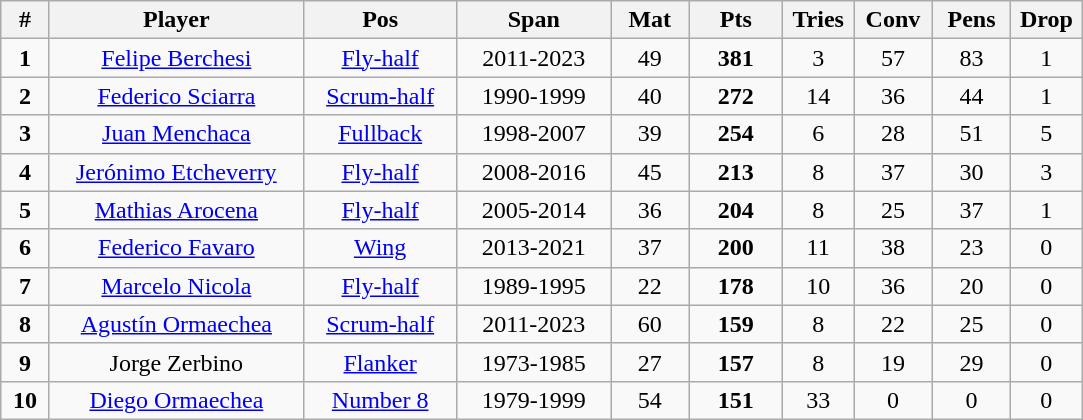<table class="wikitable" style="font-size:100%; text-align:center;">
<tr>
<th style="width:25px;">#</th>
<th style="width:162px;">Player</th>
<th style="width:95px;">Pos</th>
<th style="width:95px;">Span</th>
<th style="width:45px;">Mat</th>
<th style="width:55px;">Pts</th>
<th style="width:40px;">Tries</th>
<th style="width:45px;">Conv</th>
<th style="width:45px;">Pens</th>
<th style="width:40px;">Drop</th>
</tr>
<tr>
<td><strong>1</strong></td>
<td><a href='#'>Felipe Berchesi</a></td>
<td><a href='#'>Fly-half</a></td>
<td>2011-2023</td>
<td>49</td>
<td><strong>381</strong></td>
<td>3</td>
<td>57</td>
<td>83</td>
<td>1</td>
</tr>
<tr>
<td><strong>2</strong></td>
<td><a href='#'>Federico Sciarra</a></td>
<td><a href='#'>Scrum-half</a></td>
<td>1990-1999</td>
<td>40</td>
<td><strong>272</strong></td>
<td>14</td>
<td>36</td>
<td>44</td>
<td>1</td>
</tr>
<tr>
<td><strong>3</strong></td>
<td><a href='#'>Juan Menchaca</a></td>
<td><a href='#'>Fullback</a></td>
<td>1998-2007</td>
<td>39</td>
<td><strong>254</strong></td>
<td>6</td>
<td>28</td>
<td>51</td>
<td>5</td>
</tr>
<tr>
<td><strong>4</strong></td>
<td><a href='#'>Jerónimo Etcheverry</a></td>
<td><a href='#'>Fly-half</a></td>
<td>2008-2016</td>
<td>45</td>
<td><strong>213</strong></td>
<td>8</td>
<td>37</td>
<td>30</td>
<td>3</td>
</tr>
<tr>
<td><strong>5</strong></td>
<td><a href='#'>Mathias Arocena</a></td>
<td><a href='#'>Fly-half</a></td>
<td>2005-2014</td>
<td>36</td>
<td><strong>204</strong></td>
<td>8</td>
<td>25</td>
<td>37</td>
<td>1</td>
</tr>
<tr>
<td><strong>6</strong></td>
<td><a href='#'>Federico Favaro</a></td>
<td><a href='#'>Wing</a></td>
<td>2013-2021</td>
<td>37</td>
<td><strong>200</strong></td>
<td>11</td>
<td>38</td>
<td>23</td>
<td>0</td>
</tr>
<tr>
<td><strong>7</strong></td>
<td><a href='#'>Marcelo Nicola</a></td>
<td><a href='#'>Fly-half</a></td>
<td>1989-1995</td>
<td>22</td>
<td><strong>178</strong></td>
<td>10</td>
<td>36</td>
<td>20</td>
<td>0</td>
</tr>
<tr>
<td><strong>8</strong></td>
<td><a href='#'>Agustín Ormaechea</a></td>
<td><a href='#'>Scrum-half</a></td>
<td>2011-2023</td>
<td>60</td>
<td><strong>159</strong></td>
<td>8</td>
<td>22</td>
<td>25</td>
<td>0</td>
</tr>
<tr>
<td><strong>9</strong></td>
<td>Jorge Zerbino</td>
<td><a href='#'>Flanker</a></td>
<td>1973-1985</td>
<td>27</td>
<td><strong>157</strong></td>
<td>8</td>
<td>19</td>
<td>29</td>
<td>0</td>
</tr>
<tr>
<td><strong>10</strong></td>
<td><a href='#'>Diego Ormaechea</a></td>
<td><a href='#'>Number 8</a></td>
<td>1979-1999</td>
<td>54</td>
<td><strong>151</strong></td>
<td>33</td>
<td>0</td>
<td>0</td>
<td>0</td>
</tr>
</table>
